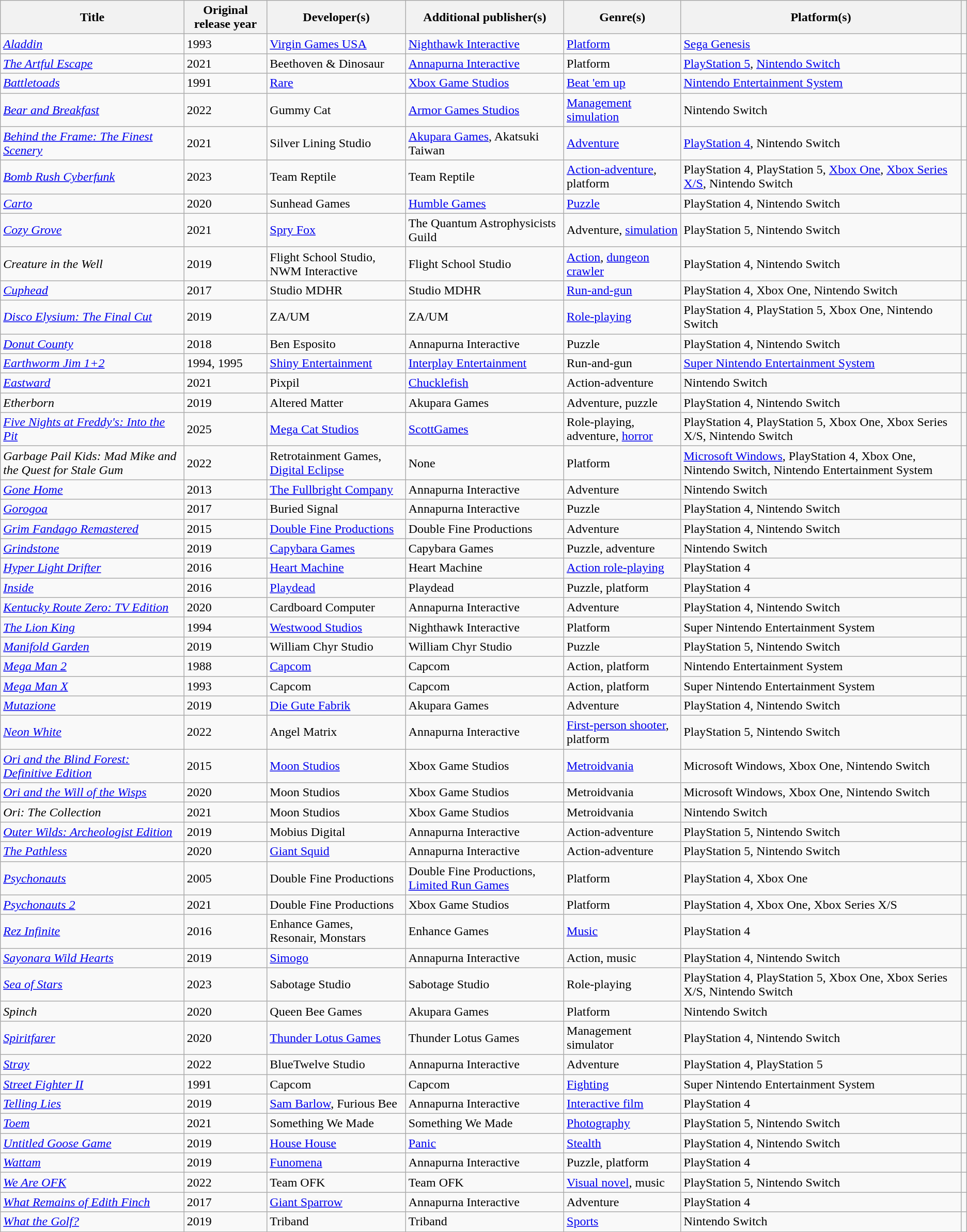<table class="wikitable sortable">
<tr>
<th>Title</th>
<th>Original release year</th>
<th>Developer(s)</th>
<th>Additional publisher(s)</th>
<th>Genre(s)</th>
<th>Platform(s)</th>
<th></th>
</tr>
<tr>
<td><em><a href='#'>Aladdin</a></em></td>
<td>1993</td>
<td><a href='#'>Virgin Games USA</a></td>
<td><a href='#'>Nighthawk Interactive</a></td>
<td><a href='#'>Platform</a></td>
<td><a href='#'>Sega Genesis</a></td>
<td></td>
</tr>
<tr>
<td><em><a href='#'>The Artful Escape</a></em></td>
<td>2021</td>
<td>Beethoven & Dinosaur</td>
<td><a href='#'>Annapurna Interactive</a></td>
<td>Platform</td>
<td><a href='#'>PlayStation 5</a>, <a href='#'>Nintendo Switch</a></td>
<td></td>
</tr>
<tr>
<td><em><a href='#'>Battletoads</a></em></td>
<td>1991</td>
<td><a href='#'>Rare</a></td>
<td><a href='#'>Xbox Game Studios</a></td>
<td><a href='#'>Beat 'em up</a></td>
<td><a href='#'>Nintendo Entertainment System</a></td>
<td></td>
</tr>
<tr>
<td><em><a href='#'>Bear and Breakfast</a></em></td>
<td>2022</td>
<td>Gummy Cat</td>
<td><a href='#'>Armor Games Studios</a></td>
<td><a href='#'>Management simulation</a></td>
<td>Nintendo Switch</td>
<td></td>
</tr>
<tr>
<td><em><a href='#'>Behind the Frame: The Finest Scenery</a></em></td>
<td>2021</td>
<td>Silver Lining Studio</td>
<td><a href='#'>Akupara Games</a>, Akatsuki Taiwan</td>
<td><a href='#'>Adventure</a></td>
<td><a href='#'>PlayStation 4</a>, Nintendo Switch</td>
<td></td>
</tr>
<tr>
<td><em><a href='#'>Bomb Rush Cyberfunk</a></em></td>
<td>2023</td>
<td>Team Reptile</td>
<td>Team Reptile</td>
<td><a href='#'>Action-adventure</a>, platform</td>
<td>PlayStation 4, PlayStation 5, <a href='#'>Xbox One</a>, <a href='#'>Xbox Series X/S</a>, Nintendo Switch</td>
<td></td>
</tr>
<tr>
<td><em><a href='#'>Carto</a></em></td>
<td>2020</td>
<td>Sunhead Games</td>
<td><a href='#'>Humble Games</a></td>
<td><a href='#'>Puzzle</a></td>
<td>PlayStation 4, Nintendo Switch</td>
<td></td>
</tr>
<tr>
<td><em><a href='#'>Cozy Grove</a></em></td>
<td>2021</td>
<td><a href='#'>Spry Fox</a></td>
<td>The Quantum Astrophysicists Guild</td>
<td>Adventure, <a href='#'>simulation</a></td>
<td>PlayStation 5, Nintendo Switch</td>
<td></td>
</tr>
<tr>
<td><em>Creature in the Well</em></td>
<td>2019</td>
<td>Flight School Studio, NWM Interactive</td>
<td>Flight School Studio</td>
<td><a href='#'>Action</a>, <a href='#'>dungeon crawler</a></td>
<td>PlayStation 4, Nintendo Switch</td>
<td></td>
</tr>
<tr>
<td><em><a href='#'>Cuphead</a></em></td>
<td>2017</td>
<td>Studio MDHR</td>
<td>Studio MDHR</td>
<td><a href='#'>Run-and-gun</a></td>
<td>PlayStation 4, Xbox One, Nintendo Switch</td>
<td></td>
</tr>
<tr>
<td><em><a href='#'>Disco Elysium: The Final Cut</a></em></td>
<td>2019</td>
<td>ZA/UM</td>
<td>ZA/UM</td>
<td><a href='#'>Role-playing</a></td>
<td>PlayStation 4, PlayStation 5, Xbox One, Nintendo Switch</td>
<td></td>
</tr>
<tr>
<td><em><a href='#'>Donut County</a></em></td>
<td>2018</td>
<td>Ben Esposito</td>
<td>Annapurna Interactive</td>
<td>Puzzle</td>
<td>PlayStation 4, Nintendo Switch</td>
<td></td>
</tr>
<tr>
<td><em><a href='#'>Earthworm Jim 1+2</a></em></td>
<td>1994, 1995</td>
<td><a href='#'>Shiny Entertainment</a></td>
<td><a href='#'>Interplay Entertainment</a></td>
<td>Run-and-gun</td>
<td><a href='#'>Super Nintendo Entertainment System</a></td>
<td></td>
</tr>
<tr>
<td><em><a href='#'>Eastward</a></em></td>
<td>2021</td>
<td>Pixpil</td>
<td><a href='#'>Chucklefish</a></td>
<td>Action-adventure</td>
<td>Nintendo Switch</td>
<td></td>
</tr>
<tr>
<td><em>Etherborn</em></td>
<td>2019</td>
<td>Altered Matter</td>
<td>Akupara Games</td>
<td>Adventure, puzzle</td>
<td>PlayStation 4, Nintendo Switch</td>
<td></td>
</tr>
<tr>
<td><em><a href='#'>Five Nights at Freddy's: Into the Pit</a></em></td>
<td>2025</td>
<td><a href='#'>Mega Cat Studios</a></td>
<td><a href='#'>ScottGames</a></td>
<td>Role-playing, adventure, <a href='#'>horror</a></td>
<td>PlayStation 4, PlayStation 5, Xbox One, Xbox Series X/S, Nintendo Switch</td>
<td></td>
</tr>
<tr>
<td><em>Garbage Pail Kids: Mad Mike and the Quest for Stale Gum</em></td>
<td>2022</td>
<td>Retrotainment Games, <a href='#'>Digital Eclipse</a></td>
<td>None</td>
<td>Platform</td>
<td><a href='#'>Microsoft Windows</a>, PlayStation 4, Xbox One, Nintendo Switch, Nintendo Entertainment System</td>
<td></td>
</tr>
<tr>
<td><em><a href='#'>Gone Home</a></em></td>
<td>2013</td>
<td><a href='#'>The Fullbright Company</a></td>
<td>Annapurna Interactive</td>
<td>Adventure</td>
<td>Nintendo Switch</td>
<td></td>
</tr>
<tr>
<td><em><a href='#'>Gorogoa</a></em></td>
<td>2017</td>
<td>Buried Signal</td>
<td>Annapurna Interactive</td>
<td>Puzzle</td>
<td>PlayStation 4, Nintendo Switch</td>
<td></td>
</tr>
<tr>
<td><em><a href='#'>Grim Fandago Remastered</a></em></td>
<td>2015</td>
<td><a href='#'>Double Fine Productions</a></td>
<td>Double Fine Productions</td>
<td>Adventure</td>
<td>PlayStation 4, Nintendo Switch</td>
<td></td>
</tr>
<tr>
<td><em><a href='#'>Grindstone</a></em></td>
<td>2019</td>
<td><a href='#'>Capybara Games</a></td>
<td>Capybara Games</td>
<td>Puzzle, adventure</td>
<td>Nintendo Switch</td>
<td></td>
</tr>
<tr>
<td><em><a href='#'>Hyper Light Drifter</a></em></td>
<td>2016</td>
<td><a href='#'>Heart Machine</a></td>
<td>Heart Machine</td>
<td><a href='#'>Action role-playing</a></td>
<td>PlayStation 4</td>
<td></td>
</tr>
<tr>
<td><em><a href='#'>Inside</a></em></td>
<td>2016</td>
<td><a href='#'>Playdead</a></td>
<td>Playdead</td>
<td>Puzzle, platform</td>
<td>PlayStation 4</td>
<td></td>
</tr>
<tr>
<td><em><a href='#'>Kentucky Route Zero: TV Edition</a></em></td>
<td>2020</td>
<td>Cardboard Computer</td>
<td>Annapurna Interactive</td>
<td>Adventure</td>
<td>PlayStation 4, Nintendo Switch</td>
<td></td>
</tr>
<tr>
<td><em><a href='#'>The Lion King</a></em></td>
<td>1994</td>
<td><a href='#'>Westwood Studios</a></td>
<td>Nighthawk Interactive</td>
<td>Platform</td>
<td>Super Nintendo Entertainment System</td>
<td></td>
</tr>
<tr>
<td><em><a href='#'>Manifold Garden</a></em></td>
<td>2019</td>
<td>William Chyr Studio</td>
<td>William Chyr Studio</td>
<td>Puzzle</td>
<td>PlayStation 5, Nintendo Switch</td>
<td></td>
</tr>
<tr>
<td><em><a href='#'>Mega Man 2</a></em></td>
<td>1988</td>
<td><a href='#'>Capcom</a></td>
<td>Capcom</td>
<td>Action, platform</td>
<td>Nintendo Entertainment System</td>
<td></td>
</tr>
<tr>
<td><em><a href='#'>Mega Man X</a></em></td>
<td>1993</td>
<td>Capcom</td>
<td>Capcom</td>
<td>Action, platform</td>
<td>Super Nintendo Entertainment System</td>
<td></td>
</tr>
<tr>
<td><em><a href='#'>Mutazione</a></em></td>
<td>2019</td>
<td><a href='#'>Die Gute Fabrik</a></td>
<td>Akupara Games</td>
<td>Adventure</td>
<td>PlayStation 4, Nintendo Switch</td>
<td></td>
</tr>
<tr>
<td><em><a href='#'>Neon White</a></em></td>
<td>2022</td>
<td>Angel Matrix</td>
<td>Annapurna Interactive</td>
<td><a href='#'>First-person shooter</a>, platform</td>
<td>PlayStation 5, Nintendo Switch</td>
<td></td>
</tr>
<tr>
<td><em><a href='#'>Ori and the Blind Forest: Definitive Edition</a></em></td>
<td>2015</td>
<td><a href='#'>Moon Studios</a></td>
<td>Xbox Game Studios</td>
<td><a href='#'>Metroidvania</a></td>
<td>Microsoft Windows, Xbox One, Nintendo Switch</td>
<td></td>
</tr>
<tr>
<td><em><a href='#'>Ori and the Will of the Wisps</a></em></td>
<td>2020</td>
<td>Moon Studios</td>
<td>Xbox Game Studios</td>
<td>Metroidvania</td>
<td>Microsoft Windows, Xbox One, Nintendo Switch</td>
<td></td>
</tr>
<tr>
<td><em>Ori: The Collection</em></td>
<td>2021</td>
<td>Moon Studios</td>
<td>Xbox Game Studios</td>
<td>Metroidvania</td>
<td>Nintendo Switch</td>
<td></td>
</tr>
<tr>
<td><a href='#'><em>Outer Wilds: Archeologist Edition</em></a></td>
<td>2019</td>
<td>Mobius Digital</td>
<td>Annapurna Interactive</td>
<td>Action-adventure</td>
<td>PlayStation 5, Nintendo Switch</td>
<td></td>
</tr>
<tr>
<td><em><a href='#'>The Pathless</a></em></td>
<td>2020</td>
<td><a href='#'>Giant Squid</a></td>
<td>Annapurna Interactive</td>
<td>Action-adventure</td>
<td>PlayStation 5, Nintendo Switch</td>
<td></td>
</tr>
<tr>
<td><em><a href='#'>Psychonauts</a></em></td>
<td>2005</td>
<td>Double Fine Productions</td>
<td>Double Fine Productions, <a href='#'>Limited Run Games</a></td>
<td>Platform</td>
<td>PlayStation 4, Xbox One</td>
<td></td>
</tr>
<tr>
<td><em><a href='#'>Psychonauts 2</a></em></td>
<td>2021</td>
<td>Double Fine Productions</td>
<td>Xbox Game Studios</td>
<td>Platform</td>
<td>PlayStation 4, Xbox One, Xbox Series X/S</td>
<td></td>
</tr>
<tr>
<td><em><a href='#'>Rez Infinite</a></em></td>
<td>2016</td>
<td>Enhance Games, Resonair, Monstars</td>
<td>Enhance Games</td>
<td><a href='#'>Music</a></td>
<td>PlayStation 4</td>
<td></td>
</tr>
<tr>
<td><em><a href='#'>Sayonara Wild Hearts</a></em></td>
<td>2019</td>
<td><a href='#'>Simogo</a></td>
<td>Annapurna Interactive</td>
<td>Action, music</td>
<td>PlayStation 4, Nintendo Switch</td>
<td></td>
</tr>
<tr>
<td><em><a href='#'>Sea of Stars</a></em></td>
<td>2023</td>
<td>Sabotage Studio</td>
<td>Sabotage Studio</td>
<td>Role-playing</td>
<td>PlayStation 4, PlayStation 5, Xbox One, Xbox Series X/S, Nintendo Switch</td>
<td></td>
</tr>
<tr>
<td><em>Spinch</em></td>
<td>2020</td>
<td>Queen Bee Games</td>
<td>Akupara Games</td>
<td>Platform</td>
<td>Nintendo Switch</td>
<td></td>
</tr>
<tr>
<td><em><a href='#'>Spiritfarer</a></em></td>
<td>2020</td>
<td><a href='#'>Thunder Lotus Games</a></td>
<td>Thunder Lotus Games</td>
<td>Management simulator</td>
<td>PlayStation 4, Nintendo Switch</td>
<td></td>
</tr>
<tr>
<td><em><a href='#'>Stray</a></em></td>
<td>2022</td>
<td>BlueTwelve Studio</td>
<td>Annapurna Interactive</td>
<td>Adventure</td>
<td>PlayStation 4, PlayStation 5</td>
<td></td>
</tr>
<tr>
<td><em><a href='#'>Street Fighter II</a></em></td>
<td>1991</td>
<td>Capcom</td>
<td>Capcom</td>
<td><a href='#'>Fighting</a></td>
<td>Super Nintendo Entertainment System</td>
<td></td>
</tr>
<tr>
<td><em><a href='#'>Telling Lies</a></em></td>
<td>2019</td>
<td><a href='#'>Sam Barlow</a>, Furious Bee</td>
<td>Annapurna Interactive</td>
<td><a href='#'>Interactive film</a></td>
<td>PlayStation 4</td>
<td></td>
</tr>
<tr>
<td><em><a href='#'>Toem</a></em></td>
<td>2021</td>
<td>Something We Made</td>
<td>Something We Made</td>
<td><a href='#'>Photography</a></td>
<td>PlayStation 5, Nintendo Switch</td>
<td></td>
</tr>
<tr>
<td><em><a href='#'>Untitled Goose Game</a></em></td>
<td>2019</td>
<td><a href='#'>House House</a></td>
<td><a href='#'>Panic</a></td>
<td><a href='#'>Stealth</a></td>
<td>PlayStation 4, Nintendo Switch</td>
<td></td>
</tr>
<tr>
<td><em><a href='#'>Wattam</a></em></td>
<td>2019</td>
<td><a href='#'>Funomena</a></td>
<td>Annapurna Interactive</td>
<td>Puzzle, platform</td>
<td>PlayStation 4</td>
<td></td>
</tr>
<tr>
<td><em><a href='#'>We Are OFK</a></em></td>
<td>2022</td>
<td>Team OFK</td>
<td>Team OFK</td>
<td><a href='#'>Visual novel</a>, music</td>
<td>PlayStation 5, Nintendo Switch</td>
<td></td>
</tr>
<tr>
<td><em><a href='#'>What Remains of Edith Finch</a></em></td>
<td>2017</td>
<td><a href='#'>Giant Sparrow</a></td>
<td>Annapurna Interactive</td>
<td>Adventure</td>
<td>PlayStation 4</td>
<td></td>
</tr>
<tr>
<td><a href='#'><em>What the Golf?</em></a></td>
<td>2019</td>
<td>Triband</td>
<td>Triband</td>
<td><a href='#'>Sports</a></td>
<td>Nintendo Switch</td>
<td></td>
</tr>
</table>
